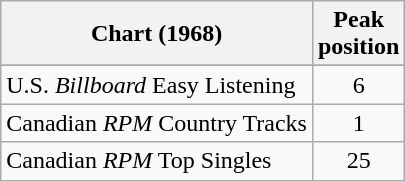<table class="wikitable sortable">
<tr>
<th align="left">Chart (1968)</th>
<th align="center">Peak<br>position</th>
</tr>
<tr>
</tr>
<tr>
</tr>
<tr>
<td align="left">U.S. <em>Billboard</em> Easy Listening</td>
<td align="center">6</td>
</tr>
<tr>
<td align="left">Canadian <em>RPM</em> Country Tracks</td>
<td align="center">1</td>
</tr>
<tr>
<td align="left">Canadian <em>RPM</em> Top Singles</td>
<td align="center">25</td>
</tr>
</table>
